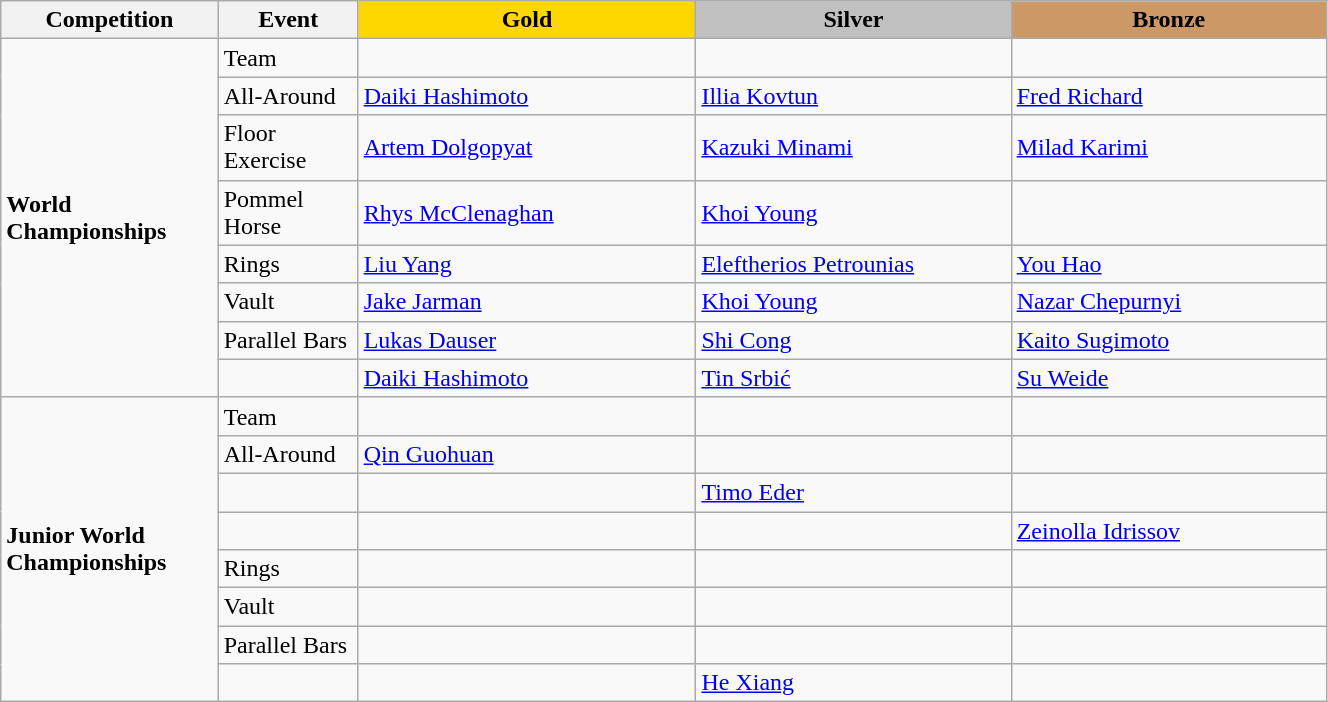<table class="wikitable" style="width:70%;">
<tr>
<th style="text-align:center; width:5%;">Competition</th>
<th style="text-align:center; width:5%;">Event</th>
<td style="text-align:center; width:15%; background:gold;"><strong>Gold</strong></td>
<td style="text-align:center; width:14%; background:silver;"><strong>Silver</strong></td>
<td style="text-align:center; width:14%; background:#c96;"><strong>Bronze</strong></td>
</tr>
<tr>
<td rowspan=8><strong>World Championships</strong></td>
<td>Team</td>
<td></td>
<td></td>
<td></td>
</tr>
<tr>
<td>All-Around</td>
<td> <a href='#'>Daiki Hashimoto</a></td>
<td> <a href='#'>Illia Kovtun</a></td>
<td> <a href='#'>Fred Richard</a></td>
</tr>
<tr>
<td>Floor Exercise</td>
<td> <a href='#'>Artem Dolgopyat</a></td>
<td> <a href='#'>Kazuki Minami</a></td>
<td> <a href='#'>Milad Karimi</a></td>
</tr>
<tr>
<td>Pommel Horse</td>
<td> <a href='#'>Rhys McClenaghan</a></td>
<td> <a href='#'>Khoi Young</a></td>
<td></td>
</tr>
<tr>
<td>Rings</td>
<td> <a href='#'>Liu Yang</a></td>
<td> <a href='#'>Eleftherios Petrounias</a></td>
<td> <a href='#'>You Hao</a></td>
</tr>
<tr>
<td>Vault</td>
<td> <a href='#'>Jake Jarman</a></td>
<td> <a href='#'>Khoi Young</a></td>
<td> <a href='#'>Nazar Chepurnyi</a></td>
</tr>
<tr>
<td>Parallel Bars</td>
<td> <a href='#'>Lukas Dauser</a></td>
<td> <a href='#'>Shi Cong</a></td>
<td> <a href='#'>Kaito Sugimoto</a></td>
</tr>
<tr>
<td></td>
<td> <a href='#'>Daiki Hashimoto</a></td>
<td> <a href='#'>Tin Srbić</a></td>
<td> <a href='#'>Su Weide</a></td>
</tr>
<tr>
<td rowspan=8><strong>Junior World Championships</strong></td>
<td>Team</td>
<td></td>
<td></td>
<td></td>
</tr>
<tr>
<td>All-Around</td>
<td> <a href='#'>Qin Guohuan</a></td>
<td></td>
<td></td>
</tr>
<tr>
<td></td>
<td></td>
<td> <a href='#'>Timo Eder</a></td>
<td></td>
</tr>
<tr>
<td></td>
<td></td>
<td></td>
<td> <a href='#'>Zeinolla Idrissov</a></td>
</tr>
<tr>
<td>Rings</td>
<td></td>
<td></td>
<td></td>
</tr>
<tr>
<td>Vault</td>
<td></td>
<td></td>
<td></td>
</tr>
<tr>
<td>Parallel Bars</td>
<td></td>
<td></td>
<td></td>
</tr>
<tr>
<td></td>
<td></td>
<td> <a href='#'>He Xiang</a></td>
<td></td>
</tr>
</table>
